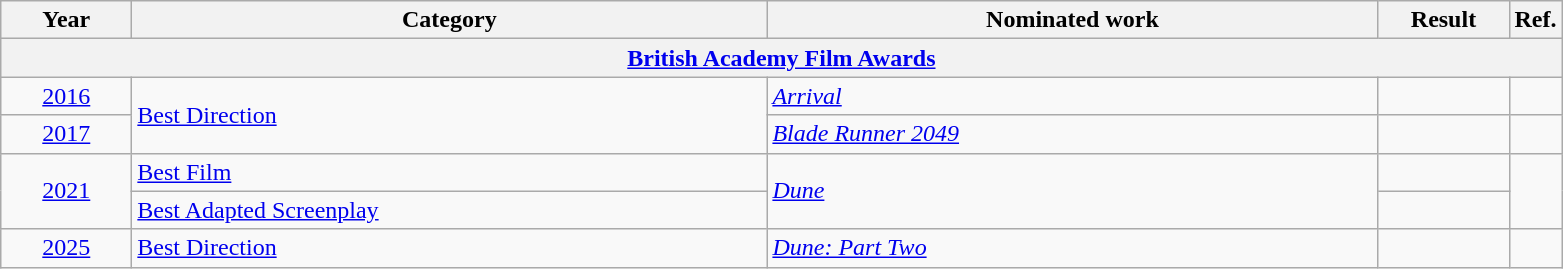<table class=wikitable>
<tr>
<th scope="col" style="width:5em;">Year</th>
<th scope="col" style="width:26em;">Category</th>
<th scope="col" style="width:25em;">Nominated work</th>
<th scope="col" style="width:5em;">Result</th>
<th>Ref.</th>
</tr>
<tr>
<th colspan=5><a href='#'>British Academy Film Awards</a></th>
</tr>
<tr>
<td style="text-align:center;"><a href='#'>2016</a></td>
<td rowspan=2><a href='#'>Best Direction</a></td>
<td><em><a href='#'>Arrival</a></em></td>
<td></td>
<td style="text-align:center;"></td>
</tr>
<tr>
<td style="text-align:center;"><a href='#'>2017</a></td>
<td><em><a href='#'>Blade Runner 2049</a></em></td>
<td></td>
<td style="text-align:center;"></td>
</tr>
<tr>
<td style="text-align:center;", rowspan="2"><a href='#'>2021</a></td>
<td><a href='#'>Best Film</a></td>
<td rowspan="2"><em><a href='#'>Dune</a></em></td>
<td></td>
<td style="text-align:center;", rowspan="2"></td>
</tr>
<tr>
<td><a href='#'>Best Adapted Screenplay</a></td>
<td></td>
</tr>
<tr>
<td style="text-align:center;"><a href='#'>2025</a></td>
<td><a href='#'>Best Direction</a></td>
<td><em><a href='#'>Dune: Part Two</a></em></td>
<td></td>
<td style="text-align:center;"></td>
</tr>
</table>
